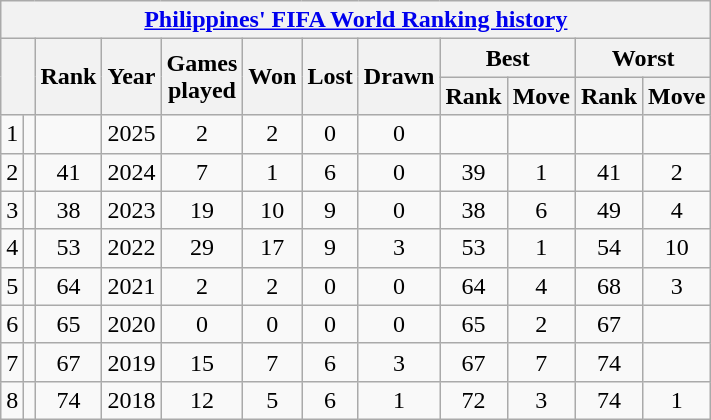<table class="wikitable sortable" style="text-align:center;">
<tr>
<th colspan=12><a href='#'>Philippines' FIFA World Ranking history</a></th>
</tr>
<tr>
<th rowspan=2 colspan=2></th>
<th rowspan=2>Rank</th>
<th rowspan=2>Year</th>
<th rowspan=2>Games<br>played</th>
<th rowspan=2>Won</th>
<th rowspan=2>Lost</th>
<th rowspan=2>Drawn</th>
<th colspan=2>Best</th>
<th colspan=2>Worst</th>
</tr>
<tr>
<th>Rank</th>
<th>Move</th>
<th>Rank</th>
<th>Move</th>
</tr>
<tr>
<td>1</td>
<td></td>
<td></td>
<td>2025</td>
<td>2</td>
<td>2</td>
<td>0</td>
<td>0</td>
<td></td>
<td></td>
<td></td>
<td></td>
</tr>
<tr>
<td>2</td>
<td></td>
<td>41</td>
<td>2024</td>
<td>7</td>
<td>1</td>
<td>6</td>
<td>0</td>
<td>39</td>
<td> 1</td>
<td>41</td>
<td> 2</td>
</tr>
<tr>
<td>3</td>
<td></td>
<td>38</td>
<td>2023</td>
<td>19</td>
<td>10</td>
<td>9</td>
<td>0</td>
<td>38</td>
<td align=center> 6</td>
<td>49</td>
<td align=center> 4</td>
</tr>
<tr>
<td>4</td>
<td></td>
<td>53</td>
<td>2022</td>
<td>29</td>
<td>17</td>
<td>9</td>
<td>3</td>
<td>53</td>
<td align=center> 1</td>
<td>54</td>
<td align=center> 10</td>
</tr>
<tr>
<td>5</td>
<td></td>
<td>64</td>
<td>2021</td>
<td>2</td>
<td>2</td>
<td>0</td>
<td>0</td>
<td>64</td>
<td> 4</td>
<td>68</td>
<td align=center> 3</td>
</tr>
<tr>
<td>6</td>
<td></td>
<td>65</td>
<td>2020</td>
<td>0</td>
<td>0</td>
<td>0</td>
<td>0</td>
<td>65</td>
<td align=center> 2</td>
<td>67</td>
<td align=center></td>
</tr>
<tr>
<td>7</td>
<td></td>
<td>67</td>
<td>2019</td>
<td>15</td>
<td>7</td>
<td>6</td>
<td>3</td>
<td>67</td>
<td align=center> 7</td>
<td>74</td>
<td align=center></td>
</tr>
<tr>
<td>8</td>
<td></td>
<td>74</td>
<td>2018</td>
<td>12</td>
<td>5</td>
<td>6</td>
<td>1</td>
<td>72</td>
<td align=center> 3</td>
<td>74</td>
<td align=center> 1</td>
</tr>
</table>
